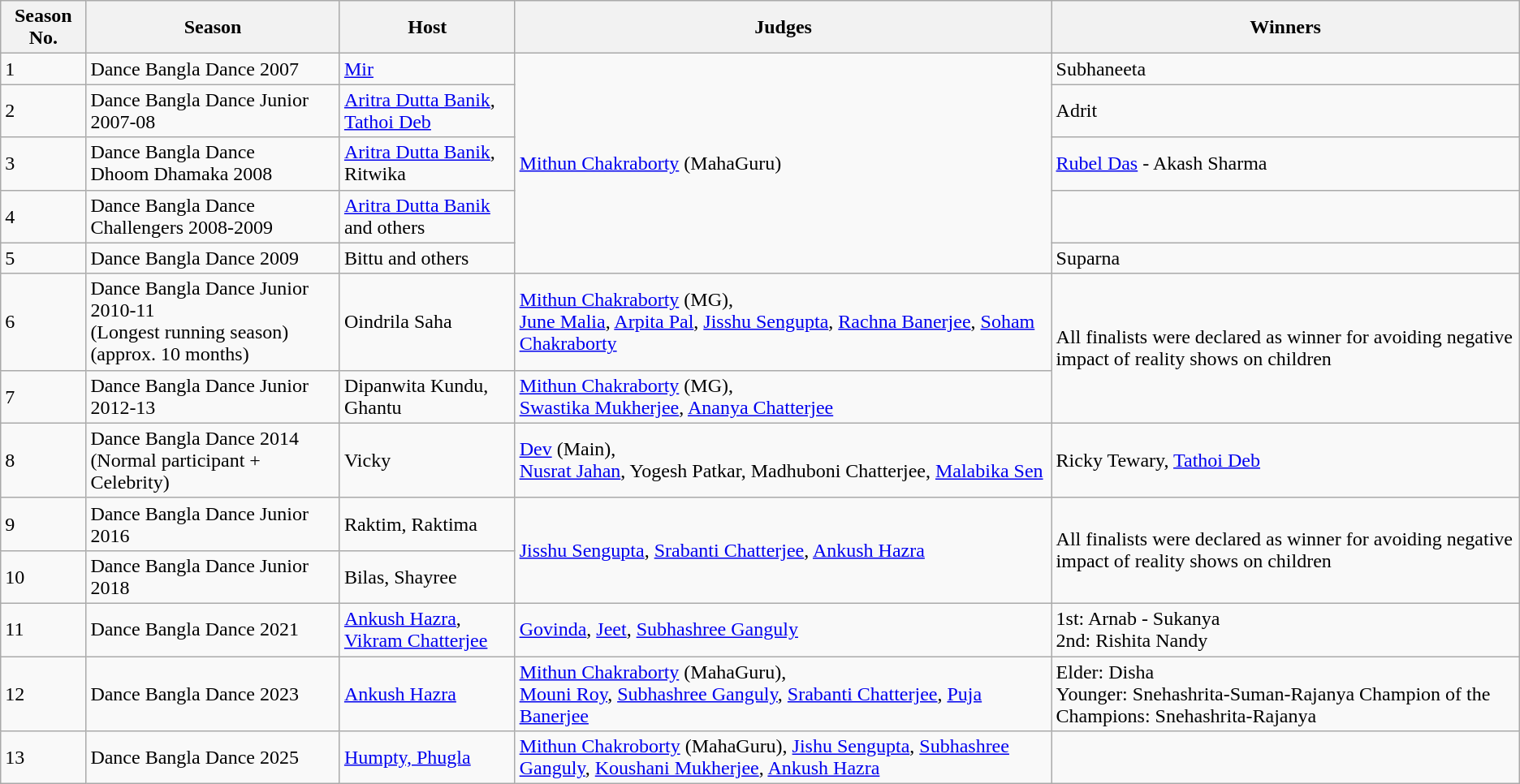<table class="wikitable">
<tr>
<th>Season No.</th>
<th>Season</th>
<th>Host</th>
<th>Judges</th>
<th>Winners</th>
</tr>
<tr>
<td>1</td>
<td>Dance Bangla Dance 2007</td>
<td><a href='#'>Mir</a></td>
<td rowspan="5"><a href='#'>Mithun Chakraborty</a> (MahaGuru)</td>
<td>Subhaneeta</td>
</tr>
<tr>
<td>2</td>
<td>Dance Bangla Dance Junior 2007-08</td>
<td><a href='#'>Aritra Dutta Banik</a>,<br><a href='#'>Tathoi Deb</a></td>
<td>Adrit</td>
</tr>
<tr>
<td>3</td>
<td>Dance Bangla Dance<br>Dhoom Dhamaka 2008</td>
<td><a href='#'>Aritra Dutta Banik</a>,<br>Ritwika</td>
<td><a href='#'>Rubel Das</a> - Akash Sharma</td>
</tr>
<tr>
<td>4</td>
<td>Dance Bangla Dance Challengers 2008-2009</td>
<td><a href='#'>Aritra Dutta Banik</a> and others</td>
<td></td>
</tr>
<tr>
<td>5</td>
<td>Dance Bangla Dance 2009</td>
<td>Bittu and others</td>
<td>Suparna</td>
</tr>
<tr>
<td>6</td>
<td>Dance Bangla Dance Junior 2010-11<br>(Longest running season)
(approx. 10 months)</td>
<td>Oindrila Saha</td>
<td><a href='#'>Mithun Chakraborty</a> (MG),<br><a href='#'>June Malia</a>, <a href='#'>Arpita Pal</a>, <a href='#'>Jisshu Sengupta</a>,
<a href='#'>Rachna Banerjee</a>, <a href='#'>Soham Chakraborty</a></td>
<td rowspan="2">All finalists were declared as winner for avoiding negative impact of reality shows on children</td>
</tr>
<tr>
<td>7</td>
<td>Dance Bangla Dance Junior 2012-13</td>
<td>Dipanwita Kundu,<br>Ghantu</td>
<td><a href='#'>Mithun Chakraborty</a> (MG),<br><a href='#'>Swastika Mukherjee</a>, <a href='#'>Ananya Chatterjee</a></td>
</tr>
<tr>
<td>8</td>
<td>Dance Bangla Dance 2014<br>(Normal participant + Celebrity)</td>
<td>Vicky</td>
<td><a href='#'>Dev</a> (Main),<br><a href='#'>Nusrat Jahan</a>, Yogesh Patkar, Madhuboni Chatterjee, <a href='#'>Malabika Sen</a></td>
<td>Ricky Tewary, <a href='#'>Tathoi Deb</a></td>
</tr>
<tr>
<td>9</td>
<td>Dance Bangla Dance Junior 2016</td>
<td>Raktim, Raktima</td>
<td rowspan="2"><a href='#'>Jisshu Sengupta</a>, <a href='#'>Srabanti Chatterjee</a>, <a href='#'>Ankush Hazra</a></td>
<td rowspan="2">All finalists were declared as winner for avoiding negative impact of reality shows on children</td>
</tr>
<tr>
<td>10</td>
<td>Dance Bangla Dance Junior 2018</td>
<td>Bilas, Shayree</td>
</tr>
<tr>
<td>11</td>
<td>Dance Bangla Dance 2021</td>
<td><a href='#'>Ankush Hazra</a>,<br><a href='#'>Vikram Chatterjee</a></td>
<td><a href='#'>Govinda</a>, <a href='#'>Jeet</a>, <a href='#'>Subhashree Ganguly</a></td>
<td>1st: Arnab - Sukanya<br>2nd: Rishita Nandy</td>
</tr>
<tr>
<td>12</td>
<td>Dance Bangla Dance 2023</td>
<td><a href='#'>Ankush Hazra</a></td>
<td><a href='#'>Mithun Chakraborty</a> (MahaGuru),<br><a href='#'>Mouni Roy</a>, <a href='#'>Subhashree Ganguly</a>, <a href='#'>Srabanti Chatterjee</a>, <a href='#'>Puja Banerjee</a></td>
<td>Elder: Disha<br>Younger: Snehashrita-Suman-Rajanya
Champion of the Champions: Snehashrita-Rajanya</td>
</tr>
<tr>
<td>13</td>
<td>Dance Bangla Dance 2025</td>
<td><a href='#'>Humpty, Phugla</a></td>
<td><a href='#'>Mithun Chakroborty</a> (MahaGuru), <a href='#'>Jishu Sengupta</a>, <a href='#'>Subhashree Ganguly</a>, <a href='#'>Koushani Mukherjee</a>, <a href='#'>Ankush Hazra</a></td>
</tr>
</table>
